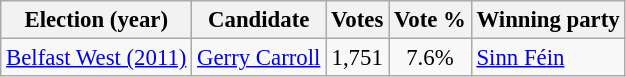<table class="wikitable sortable" style="font-size:95%">
<tr>
<th>Election (year)</th>
<th>Candidate</th>
<th>Votes</th>
<th>Vote %</th>
<th align=center>Winning party</th>
</tr>
<tr>
<td align=center><a href='#'>Belfast West (2011)</a></td>
<td align=center><a href='#'>Gerry Carroll</a></td>
<td align=center>1,751</td>
<td align=center>7.6%</td>
<td><a href='#'>Sinn Féin</a></td>
</tr>
</table>
